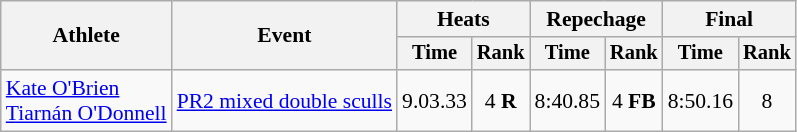<table class="wikitable" style="font-size:90%">
<tr>
<th rowspan=2>Athlete</th>
<th rowspan=2>Event</th>
<th colspan=2>Heats</th>
<th colspan=2>Repechage</th>
<th colspan=2>Final</th>
</tr>
<tr style="font-size:95%">
<th>Time</th>
<th>Rank</th>
<th>Time</th>
<th>Rank</th>
<th>Time</th>
<th>Rank</th>
</tr>
<tr align=center>
<td align=left><a href='#'>Kate O'Brien</a><br><a href='#'>Tiarnán O'Donnell</a></td>
<td align=left><a href='#'>PR2 mixed double sculls</a></td>
<td>9.03.33</td>
<td>4 <strong>R</strong></td>
<td>8:40.85</td>
<td>4 <strong>FB</strong></td>
<td>8:50.16</td>
<td>8</td>
</tr>
</table>
